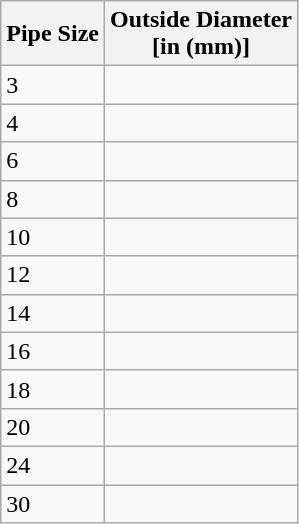<table class="wikitable" border="1" align="left">
<tr>
<th>Pipe Size</th>
<th>Outside Diameter<br> [in (mm)]</th>
</tr>
<tr>
<td>3</td>
<td></td>
</tr>
<tr>
<td>4</td>
<td></td>
</tr>
<tr>
<td>6</td>
<td></td>
</tr>
<tr>
<td>8</td>
<td></td>
</tr>
<tr>
<td>10</td>
<td></td>
</tr>
<tr>
<td>12</td>
<td></td>
</tr>
<tr>
<td>14</td>
<td></td>
</tr>
<tr>
<td>16</td>
<td></td>
</tr>
<tr>
<td>18</td>
<td></td>
</tr>
<tr>
<td>20</td>
<td></td>
</tr>
<tr>
<td>24</td>
<td></td>
</tr>
<tr>
<td>30</td>
<td></td>
</tr>
</table>
